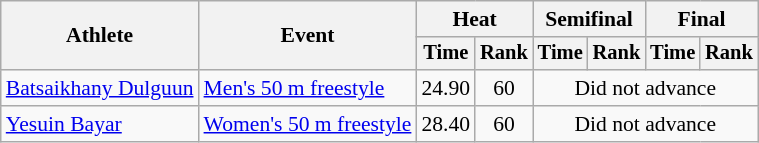<table class=wikitable style="font-size:90%">
<tr>
<th rowspan="2">Athlete</th>
<th rowspan="2">Event</th>
<th colspan="2">Heat</th>
<th colspan="2">Semifinal</th>
<th colspan="2">Final</th>
</tr>
<tr style="font-size:95%">
<th>Time</th>
<th>Rank</th>
<th>Time</th>
<th>Rank</th>
<th>Time</th>
<th>Rank</th>
</tr>
<tr align=center>
<td align=left><a href='#'>Batsaikhany Dulguun</a></td>
<td align=left><a href='#'>Men's 50 m freestyle</a></td>
<td>24.90</td>
<td>60</td>
<td colspan=4>Did not advance</td>
</tr>
<tr align=center>
<td align=left><a href='#'>Yesuin Bayar</a></td>
<td align=left><a href='#'>Women's 50 m freestyle</a></td>
<td>28.40</td>
<td>60</td>
<td colspan=4>Did not advance</td>
</tr>
</table>
